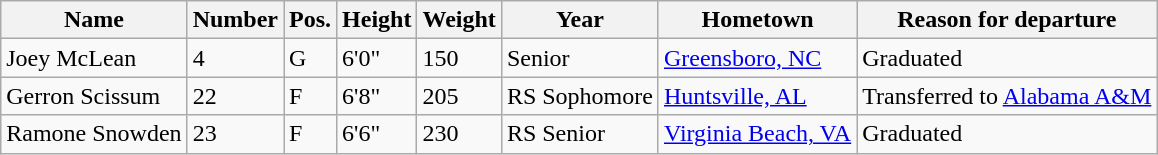<table class="wikitable sortable" border="1">
<tr>
<th>Name</th>
<th>Number</th>
<th>Pos.</th>
<th>Height</th>
<th>Weight</th>
<th>Year</th>
<th>Hometown</th>
<th class="unsortable">Reason for departure</th>
</tr>
<tr>
<td>Joey McLean</td>
<td>4</td>
<td>G</td>
<td>6'0"</td>
<td>150</td>
<td>Senior</td>
<td><a href='#'>Greensboro, NC</a></td>
<td>Graduated</td>
</tr>
<tr>
<td>Gerron Scissum</td>
<td>22</td>
<td>F</td>
<td>6'8"</td>
<td>205</td>
<td>RS Sophomore</td>
<td><a href='#'>Huntsville, AL</a></td>
<td>Transferred to <a href='#'>Alabama A&M</a></td>
</tr>
<tr>
<td>Ramone Snowden</td>
<td>23</td>
<td>F</td>
<td>6'6"</td>
<td>230</td>
<td>RS Senior</td>
<td><a href='#'>Virginia Beach, VA</a></td>
<td>Graduated</td>
</tr>
</table>
